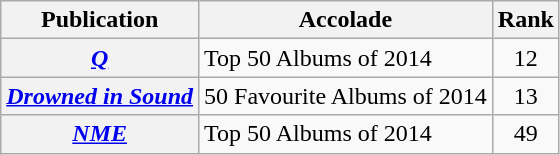<table class="wikitable sortable plainrowheaders">
<tr>
<th scope="col">Publication</th>
<th scope="col">Accolade</th>
<th scope="col">Rank</th>
</tr>
<tr>
<th scope="row"><em><a href='#'>Q</a></em></th>
<td>Top 50 Albums of 2014</td>
<td align="center">12</td>
</tr>
<tr>
<th scope="row"><em><a href='#'>Drowned in Sound</a></em></th>
<td>50 Favourite Albums of 2014</td>
<td align="center">13</td>
</tr>
<tr>
<th scope="row"><em><a href='#'>NME</a></em></th>
<td>Top 50 Albums of 2014</td>
<td align="center">49</td>
</tr>
</table>
